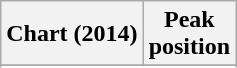<table class="wikitable plainrowheaders sortable">
<tr>
<th scope="col">Chart (2014)</th>
<th scope="col">Peak<br>position</th>
</tr>
<tr>
</tr>
<tr>
</tr>
<tr>
</tr>
<tr>
</tr>
<tr>
</tr>
</table>
